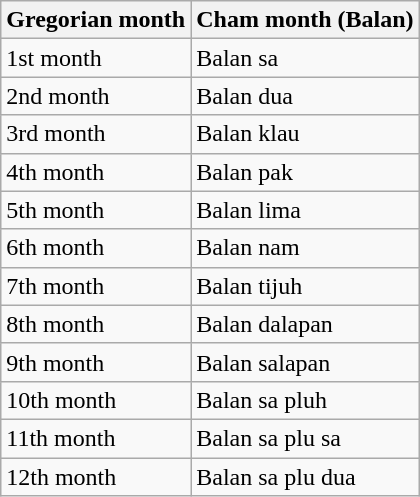<table class="wikitable">
<tr>
<th>Gregorian month</th>
<th>Cham month (Balan)</th>
</tr>
<tr>
<td>1st month</td>
<td>Balan sa</td>
</tr>
<tr>
<td>2nd month</td>
<td>Balan dua</td>
</tr>
<tr>
<td>3rd month</td>
<td>Balan klau</td>
</tr>
<tr>
<td>4th month</td>
<td>Balan pak</td>
</tr>
<tr>
<td>5th month</td>
<td>Balan lima</td>
</tr>
<tr>
<td>6th month</td>
<td>Balan nam</td>
</tr>
<tr>
<td>7th month</td>
<td>Balan tijuh</td>
</tr>
<tr>
<td>8th month</td>
<td>Balan dalapan</td>
</tr>
<tr>
<td>9th month</td>
<td>Balan salapan</td>
</tr>
<tr>
<td>10th month</td>
<td>Balan sa pluh</td>
</tr>
<tr>
<td>11th month</td>
<td>Balan sa plu sa</td>
</tr>
<tr Balan Puis [Pauṣa]>
<td>12th month</td>
<td>Balan sa plu dua</td>
</tr>
</table>
